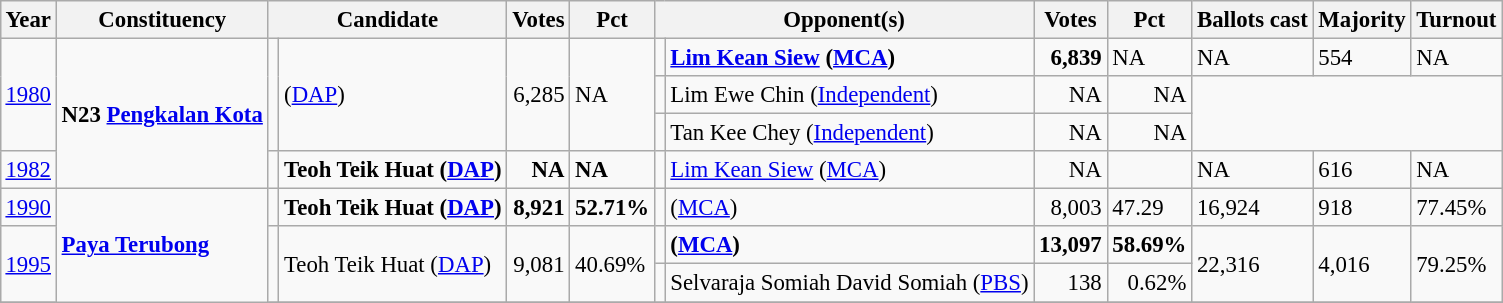<table class="wikitable" style="margin:0.5em ; font-size:95%">
<tr>
<th>Year</th>
<th>Constituency</th>
<th colspan=2>Candidate</th>
<th>Votes</th>
<th>Pct</th>
<th colspan=2>Opponent(s)</th>
<th>Votes</th>
<th>Pct</th>
<th>Ballots cast</th>
<th>Majority</th>
<th>Turnout</th>
</tr>
<tr>
<td rowspan=3><a href='#'>1980</a></td>
<td rowspan="4"><strong>N23 <a href='#'>Pengkalan Kota</a></strong></td>
<td rowspan=3 ></td>
<td rowspan=3> (<a href='#'>DAP</a>)</td>
<td rowspan=3 align="right">6,285</td>
<td rowspan=3>NA</td>
<td></td>
<td><strong><a href='#'>Lim Kean Siew</a> (<a href='#'>MCA</a>)</strong></td>
<td align="right"><strong>6,839	</strong></td>
<td>NA</td>
<td>NA</td>
<td>554</td>
<td>NA</td>
</tr>
<tr>
<td></td>
<td>Lim Ewe Chin (<a href='#'>Independent</a>)</td>
<td align=right>NA</td>
<td align=right>NA</td>
</tr>
<tr>
<td></td>
<td>Tan Kee Chey (<a href='#'>Independent</a>)</td>
<td align=right>NA</td>
<td align=right>NA</td>
</tr>
<tr>
<td><a href='#'>1982</a></td>
<td></td>
<td><strong>Teoh Teik Huat (<a href='#'>DAP</a>)</strong></td>
<td align="right"><strong>NA</strong></td>
<td><strong>NA</strong></td>
<td></td>
<td><a href='#'>Lim Kean Siew</a> (<a href='#'>MCA</a>)</td>
<td align=right>NA</td>
<td></td>
<td>NA</td>
<td>616</td>
<td>NA</td>
</tr>
<tr>
<td><a href='#'>1990</a></td>
<td rowspan="4"><strong><a href='#'>Paya Terubong</a></strong></td>
<td></td>
<td><strong>Teoh Teik Huat (<a href='#'>DAP</a>)</strong></td>
<td align="right"><strong>8,921</strong></td>
<td><strong>52.71%</strong></td>
<td></td>
<td> (<a href='#'>MCA</a>)</td>
<td align="right">8,003</td>
<td>47.29</td>
<td>16,924</td>
<td>918</td>
<td>77.45%</td>
</tr>
<tr>
<td rowspan="2"><a href='#'>1995</a></td>
<td rowspan="2" ></td>
<td rowspan="2">Teoh Teik Huat (<a href='#'>DAP</a>)</td>
<td rowspan="2" align="right">9,081</td>
<td rowspan="2">40.69%</td>
<td></td>
<td> <strong>(<a href='#'>MCA</a>)</strong></td>
<td align="right"><strong>13,097</strong></td>
<td><strong>58.69%</strong></td>
<td rowspan="2">22,316</td>
<td rowspan="2">4,016</td>
<td rowspan="2">79.25%</td>
</tr>
<tr>
<td bgcolor=></td>
<td>Selvaraja Somiah David Somiah (<a href='#'>PBS</a>)</td>
<td align="right">138</td>
<td align="right">0.62%</td>
</tr>
<tr>
</tr>
</table>
